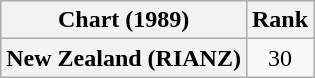<table class="wikitable plainrowheaders">
<tr>
<th>Chart (1989)</th>
<th>Rank</th>
</tr>
<tr>
<th scope="row">New Zealand (RIANZ)</th>
<td align="center">30</td>
</tr>
</table>
